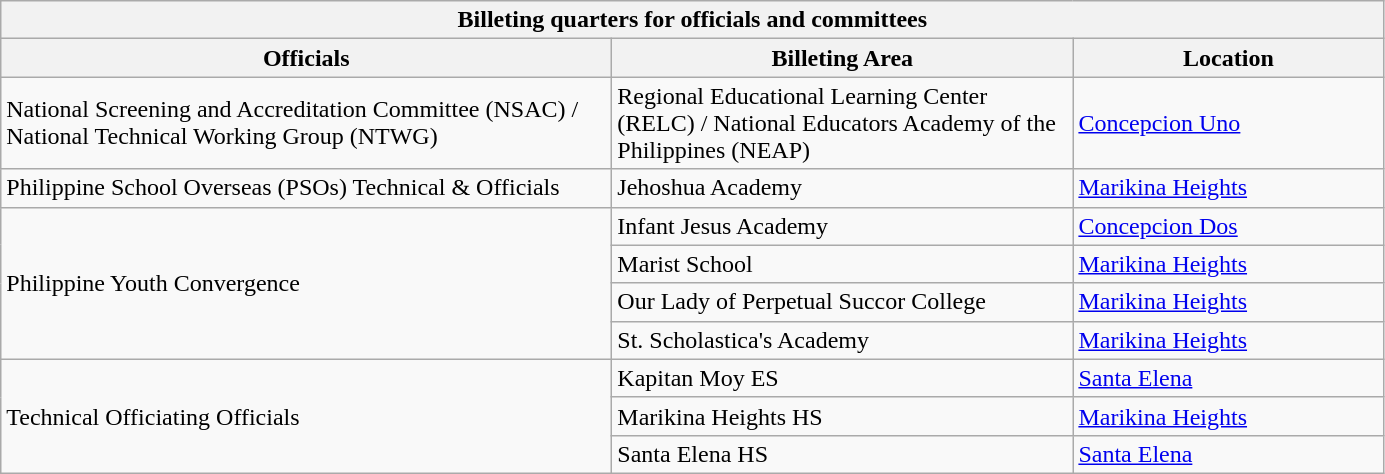<table class="wikitable">
<tr>
<th colspan=5>Billeting quarters for officials and committees</th>
</tr>
<tr>
<th style="width:400px;">Officials</th>
<th style="width:300px;">Billeting Area</th>
<th style="width:200px;">Location</th>
</tr>
<tr>
<td>National Screening and Accreditation Committee (NSAC) /<br>National Technical Working Group (NTWG)</td>
<td>Regional Educational Learning Center (RELC) / National Educators Academy of the Philippines (NEAP)</td>
<td><a href='#'>Concepcion Uno</a></td>
</tr>
<tr>
<td>Philippine School Overseas (PSOs) Technical & Officials</td>
<td>Jehoshua Academy</td>
<td><a href='#'>Marikina Heights</a></td>
</tr>
<tr>
<td rowspan=4>Philippine Youth Convergence</td>
<td>Infant Jesus Academy</td>
<td><a href='#'>Concepcion Dos</a></td>
</tr>
<tr>
<td>Marist School</td>
<td><a href='#'>Marikina Heights</a></td>
</tr>
<tr>
<td>Our Lady of Perpetual Succor College</td>
<td><a href='#'>Marikina Heights</a></td>
</tr>
<tr>
<td>St. Scholastica's Academy</td>
<td><a href='#'>Marikina Heights</a></td>
</tr>
<tr>
<td rowspan=3>Technical Officiating Officials</td>
<td>Kapitan Moy ES</td>
<td><a href='#'>Santa Elena</a></td>
</tr>
<tr>
<td>Marikina Heights HS</td>
<td><a href='#'>Marikina Heights</a></td>
</tr>
<tr>
<td>Santa Elena HS</td>
<td><a href='#'>Santa Elena</a></td>
</tr>
</table>
